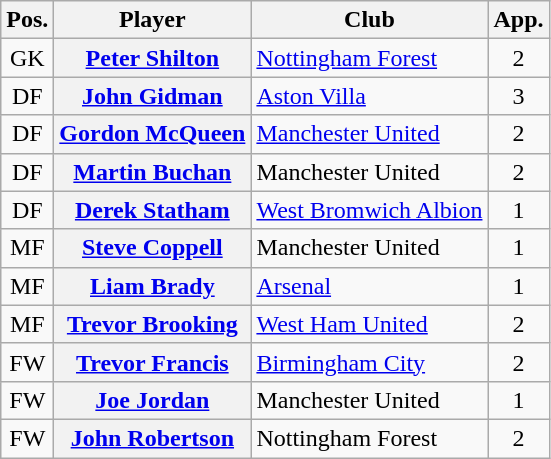<table class="wikitable plainrowheaders" style="text-align: left">
<tr>
<th scope=col>Pos.</th>
<th scope=col>Player</th>
<th scope=col>Club</th>
<th scope=col>App.</th>
</tr>
<tr>
<td style=text-align:center>GK</td>
<th scope=row><a href='#'>Peter Shilton</a> </th>
<td><a href='#'>Nottingham Forest</a></td>
<td style=text-align:center>2</td>
</tr>
<tr>
<td style=text-align:center>DF</td>
<th scope=row><a href='#'>John Gidman</a> </th>
<td><a href='#'>Aston Villa</a></td>
<td style=text-align:center>3</td>
</tr>
<tr>
<td style=text-align:center>DF</td>
<th scope=row><a href='#'>Gordon McQueen</a> </th>
<td><a href='#'>Manchester United</a></td>
<td style=text-align:center>2</td>
</tr>
<tr>
<td style=text-align:center>DF</td>
<th scope=row><a href='#'>Martin Buchan</a></th>
<td>Manchester United</td>
<td style=text-align:center>2</td>
</tr>
<tr>
<td style=text-align:center>DF</td>
<th scope=row><a href='#'>Derek Statham</a></th>
<td><a href='#'>West Bromwich Albion</a></td>
<td style=text-align:center>1</td>
</tr>
<tr>
<td style=text-align:center>MF</td>
<th scope=row><a href='#'>Steve Coppell</a></th>
<td>Manchester United</td>
<td style=text-align:center>1</td>
</tr>
<tr>
<td style=text-align:center>MF</td>
<th scope=row><a href='#'>Liam Brady</a></th>
<td><a href='#'>Arsenal</a></td>
<td style=text-align:center>1</td>
</tr>
<tr>
<td style=text-align:center>MF</td>
<th scope=row><a href='#'>Trevor Brooking</a> </th>
<td><a href='#'>West Ham United</a></td>
<td style=text-align:center>2</td>
</tr>
<tr>
<td style=text-align:center>FW</td>
<th scope=row><a href='#'>Trevor Francis</a> </th>
<td><a href='#'>Birmingham City</a></td>
<td style=text-align:center>2</td>
</tr>
<tr>
<td style=text-align:center>FW</td>
<th scope=row><a href='#'>Joe Jordan</a></th>
<td>Manchester United</td>
<td style=text-align:center>1</td>
</tr>
<tr>
<td style=text-align:center>FW</td>
<th scope=row><a href='#'>John Robertson</a></th>
<td>Nottingham Forest</td>
<td style=text-align:center>2</td>
</tr>
</table>
